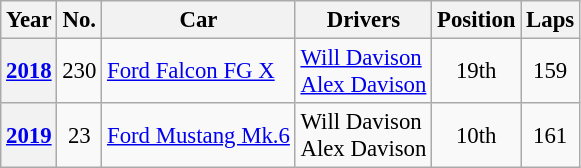<table class="wikitable" style="font-size: 95%;">
<tr>
<th>Year</th>
<th>No.</th>
<th>Car</th>
<th>Drivers</th>
<th>Position</th>
<th>Laps</th>
</tr>
<tr>
<th><a href='#'>2018</a></th>
<td align="center">230</td>
<td><a href='#'>Ford Falcon FG X</a></td>
<td> <a href='#'>Will Davison</a><br> <a href='#'>Alex Davison</a></td>
<td align="center">19th</td>
<td align="center">159</td>
</tr>
<tr>
<th><a href='#'>2019</a></th>
<td align="center">23</td>
<td><a href='#'>Ford Mustang Mk.6</a></td>
<td> Will Davison<br> Alex Davison</td>
<td align="center">10th</td>
<td align="center">161</td>
</tr>
</table>
